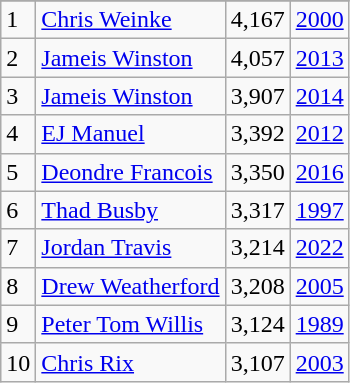<table class="wikitable">
<tr>
</tr>
<tr>
<td>1</td>
<td><a href='#'>Chris Weinke</a></td>
<td>4,167</td>
<td><a href='#'>2000</a></td>
</tr>
<tr>
<td>2</td>
<td><a href='#'>Jameis Winston</a></td>
<td>4,057</td>
<td><a href='#'>2013</a></td>
</tr>
<tr>
<td>3</td>
<td><a href='#'>Jameis Winston</a></td>
<td>3,907</td>
<td><a href='#'>2014</a></td>
</tr>
<tr>
<td>4</td>
<td><a href='#'>EJ Manuel</a></td>
<td>3,392</td>
<td><a href='#'>2012</a></td>
</tr>
<tr>
<td>5</td>
<td><a href='#'>Deondre Francois</a></td>
<td>3,350</td>
<td><a href='#'>2016</a></td>
</tr>
<tr>
<td>6</td>
<td><a href='#'>Thad Busby</a></td>
<td>3,317</td>
<td><a href='#'>1997</a></td>
</tr>
<tr>
<td>7</td>
<td><a href='#'>Jordan Travis</a></td>
<td>3,214</td>
<td><a href='#'>2022</a></td>
</tr>
<tr>
<td>8</td>
<td><a href='#'>Drew Weatherford</a></td>
<td>3,208</td>
<td><a href='#'>2005</a></td>
</tr>
<tr>
<td>9</td>
<td><a href='#'>Peter Tom Willis</a></td>
<td>3,124</td>
<td><a href='#'>1989</a></td>
</tr>
<tr>
<td>10</td>
<td><a href='#'>Chris Rix</a></td>
<td>3,107</td>
<td><a href='#'>2003</a></td>
</tr>
</table>
